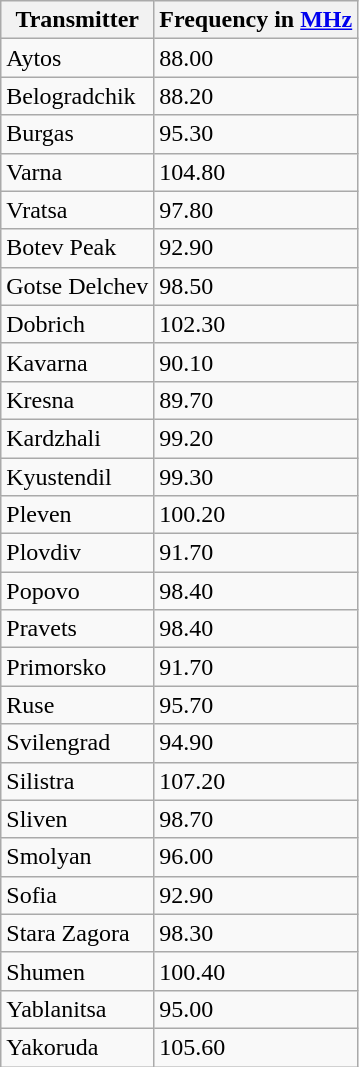<table class="wikitable">
<tr>
<th>Transmitter</th>
<th>Frequency in <a href='#'>MHz</a></th>
</tr>
<tr>
<td>Aytos</td>
<td>88.00</td>
</tr>
<tr>
<td>Belogradchik</td>
<td>88.20</td>
</tr>
<tr>
<td>Burgas</td>
<td>95.30</td>
</tr>
<tr>
<td>Varna</td>
<td>104.80</td>
</tr>
<tr>
<td>Vratsa</td>
<td>97.80</td>
</tr>
<tr>
<td>Botev Peak</td>
<td>92.90</td>
</tr>
<tr>
<td>Gotse Delchev</td>
<td>98.50</td>
</tr>
<tr>
<td>Dobrich</td>
<td>102.30</td>
</tr>
<tr>
<td>Kavarna</td>
<td>90.10</td>
</tr>
<tr>
<td>Kresna</td>
<td>89.70</td>
</tr>
<tr>
<td>Kardzhali</td>
<td>99.20</td>
</tr>
<tr>
<td>Kyustendil</td>
<td>99.30</td>
</tr>
<tr>
<td>Pleven</td>
<td>100.20</td>
</tr>
<tr>
<td>Plovdiv</td>
<td>91.70</td>
</tr>
<tr>
<td>Popovo</td>
<td>98.40</td>
</tr>
<tr>
<td>Pravets</td>
<td>98.40</td>
</tr>
<tr>
<td>Primorsko</td>
<td>91.70</td>
</tr>
<tr>
<td>Ruse</td>
<td>95.70</td>
</tr>
<tr>
<td>Svilengrad</td>
<td>94.90</td>
</tr>
<tr>
<td>Silistra</td>
<td>107.20</td>
</tr>
<tr>
<td>Sliven</td>
<td>98.70</td>
</tr>
<tr>
<td>Smolyan</td>
<td>96.00</td>
</tr>
<tr>
<td>Sofia</td>
<td>92.90</td>
</tr>
<tr>
<td>Stara Zagora</td>
<td>98.30</td>
</tr>
<tr>
<td>Shumen</td>
<td>100.40</td>
</tr>
<tr>
<td>Yablanitsa</td>
<td>95.00</td>
</tr>
<tr>
<td>Yakoruda</td>
<td>105.60</td>
</tr>
</table>
